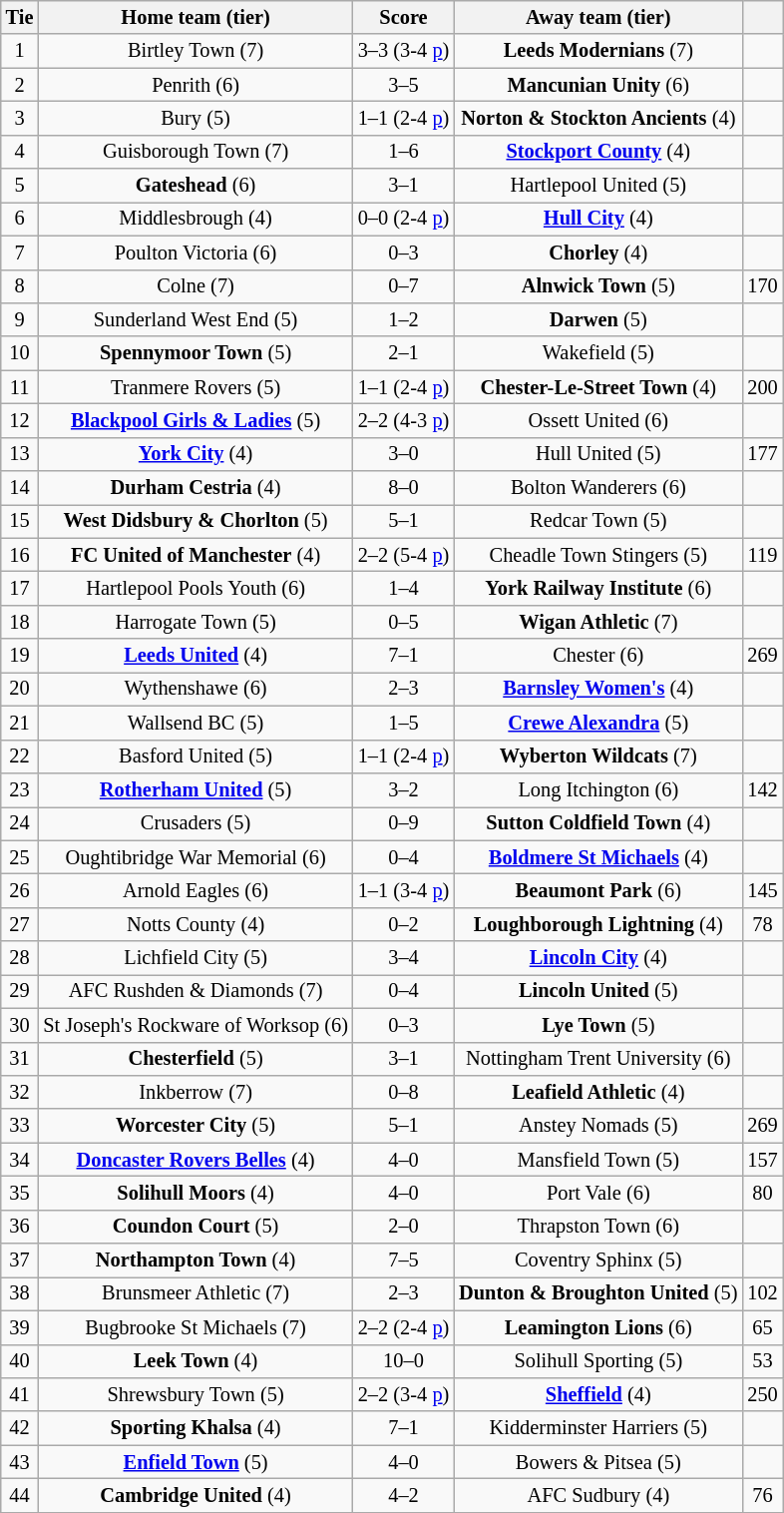<table class="wikitable" style="text-align:center; font-size:85%">
<tr>
<th>Tie</th>
<th>Home team (tier)</th>
<th>Score</th>
<th>Away team (tier)</th>
<th></th>
</tr>
<tr>
<td>1</td>
<td>Birtley Town (7)</td>
<td>3–3 (3-4 <a href='#'>p</a>)</td>
<td><strong>Leeds Modernians</strong> (7)</td>
<td></td>
</tr>
<tr>
<td>2</td>
<td>Penrith (6)</td>
<td>3–5</td>
<td><strong>Mancunian Unity</strong> (6)</td>
<td></td>
</tr>
<tr>
<td>3</td>
<td>Bury (5)</td>
<td>1–1 (2-4 <a href='#'>p</a>)</td>
<td><strong>Norton & Stockton Ancients</strong> (4)</td>
<td></td>
</tr>
<tr>
<td>4</td>
<td>Guisborough Town (7)</td>
<td>1–6</td>
<td><strong><a href='#'>Stockport County</a></strong> (4)</td>
<td></td>
</tr>
<tr>
<td>5</td>
<td><strong>Gateshead</strong> (6)</td>
<td>3–1</td>
<td>Hartlepool United (5)</td>
<td></td>
</tr>
<tr>
<td>6</td>
<td>Middlesbrough (4)</td>
<td>0–0 (2-4 <a href='#'>p</a>)</td>
<td><strong><a href='#'>Hull City</a></strong> (4)</td>
<td></td>
</tr>
<tr>
<td>7</td>
<td>Poulton Victoria (6)</td>
<td>0–3</td>
<td><strong>Chorley</strong> (4)</td>
<td></td>
</tr>
<tr>
<td>8</td>
<td>Colne (7)</td>
<td>0–7</td>
<td><strong>Alnwick Town</strong> (5)</td>
<td>170</td>
</tr>
<tr>
<td>9</td>
<td>Sunderland West End (5)</td>
<td>1–2</td>
<td><strong>Darwen</strong> (5)</td>
<td></td>
</tr>
<tr>
<td>10</td>
<td><strong>Spennymoor Town</strong> (5)</td>
<td>2–1</td>
<td>Wakefield (5)</td>
<td></td>
</tr>
<tr>
<td>11</td>
<td>Tranmere Rovers (5)</td>
<td>1–1 (2-4 <a href='#'>p</a>)</td>
<td><strong>Chester-Le-Street Town</strong> (4)</td>
<td>200</td>
</tr>
<tr>
<td>12</td>
<td><strong><a href='#'>Blackpool Girls & Ladies</a></strong> (5)</td>
<td>2–2 (4-3 <a href='#'>p</a>)</td>
<td>Ossett United (6)</td>
<td></td>
</tr>
<tr>
<td>13</td>
<td><strong><a href='#'>York City</a></strong> (4)</td>
<td>3–0</td>
<td>Hull United (5)</td>
<td>177</td>
</tr>
<tr>
<td>14</td>
<td><strong>Durham Cestria</strong> (4)</td>
<td>8–0</td>
<td>Bolton Wanderers (6)</td>
<td></td>
</tr>
<tr>
<td>15</td>
<td><strong>West Didsbury & Chorlton</strong> (5)</td>
<td>5–1</td>
<td>Redcar Town (5)</td>
<td></td>
</tr>
<tr>
<td>16</td>
<td><strong>FC United of Manchester</strong> (4)</td>
<td>2–2 (5-4 <a href='#'>p</a>)</td>
<td>Cheadle Town Stingers (5)</td>
<td>119</td>
</tr>
<tr>
<td>17</td>
<td>Hartlepool Pools Youth (6)</td>
<td>1–4</td>
<td><strong>York Railway Institute</strong> (6)</td>
<td></td>
</tr>
<tr>
<td>18</td>
<td>Harrogate Town (5)</td>
<td>0–5</td>
<td><strong>Wigan Athletic</strong> (7)</td>
<td></td>
</tr>
<tr>
<td>19</td>
<td><strong><a href='#'>Leeds United</a></strong> (4)</td>
<td>7–1</td>
<td>Chester (6)</td>
<td>269</td>
</tr>
<tr>
<td>20</td>
<td>Wythenshawe (6)</td>
<td>2–3</td>
<td><strong><a href='#'>Barnsley Women's</a></strong> (4)</td>
<td></td>
</tr>
<tr>
<td>21</td>
<td>Wallsend BC (5)</td>
<td>1–5</td>
<td><strong><a href='#'>Crewe Alexandra</a></strong> (5)</td>
<td></td>
</tr>
<tr>
<td>22</td>
<td>Basford United (5)</td>
<td>1–1 (2-4 <a href='#'>p</a>)</td>
<td><strong>Wyberton Wildcats</strong> (7)</td>
<td></td>
</tr>
<tr>
<td>23</td>
<td><strong><a href='#'>Rotherham United</a></strong> (5)</td>
<td>3–2</td>
<td>Long Itchington (6)</td>
<td>142</td>
</tr>
<tr>
<td>24</td>
<td>Crusaders (5)</td>
<td>0–9</td>
<td><strong>Sutton Coldfield Town</strong> (4)</td>
<td></td>
</tr>
<tr>
<td>25</td>
<td>Oughtibridge War Memorial (6)</td>
<td>0–4</td>
<td><strong><a href='#'>Boldmere St Michaels</a></strong> (4)</td>
<td></td>
</tr>
<tr>
<td>26</td>
<td>Arnold Eagles (6)</td>
<td>1–1 (3-4 <a href='#'>p</a>)</td>
<td><strong>Beaumont Park</strong> (6)</td>
<td>145</td>
</tr>
<tr>
<td>27</td>
<td>Notts County (4)</td>
<td>0–2</td>
<td><strong>Loughborough Lightning</strong> (4)</td>
<td>78</td>
</tr>
<tr>
<td>28</td>
<td>Lichfield City (5)</td>
<td>3–4</td>
<td><strong><a href='#'>Lincoln City</a></strong> (4)</td>
<td></td>
</tr>
<tr>
<td>29</td>
<td>AFC Rushden & Diamonds (7)</td>
<td>0–4</td>
<td><strong>Lincoln United</strong> (5)</td>
<td></td>
</tr>
<tr>
<td>30</td>
<td>St Joseph's Rockware of Worksop (6)</td>
<td>0–3</td>
<td><strong>Lye Town</strong> (5)</td>
<td></td>
</tr>
<tr>
<td>31</td>
<td><strong>Chesterfield</strong> (5)</td>
<td>3–1</td>
<td>Nottingham Trent University (6)</td>
<td></td>
</tr>
<tr>
<td>32</td>
<td>Inkberrow (7)</td>
<td>0–8</td>
<td><strong>Leafield Athletic</strong> (4)</td>
<td></td>
</tr>
<tr>
<td>33</td>
<td><strong>Worcester City</strong> (5)</td>
<td>5–1</td>
<td>Anstey Nomads (5)</td>
<td>269</td>
</tr>
<tr>
<td>34</td>
<td><strong><a href='#'>Doncaster Rovers Belles</a></strong> (4)</td>
<td>4–0</td>
<td>Mansfield Town (5)</td>
<td>157</td>
</tr>
<tr>
<td>35</td>
<td><strong>Solihull Moors</strong> (4)</td>
<td>4–0</td>
<td>Port Vale (6)</td>
<td>80</td>
</tr>
<tr>
<td>36</td>
<td><strong>Coundon Court</strong> (5)</td>
<td>2–0</td>
<td>Thrapston Town (6)</td>
<td></td>
</tr>
<tr>
<td>37</td>
<td><strong>Northampton Town</strong> (4)</td>
<td>7–5</td>
<td>Coventry Sphinx (5)</td>
<td></td>
</tr>
<tr>
<td>38</td>
<td>Brunsmeer Athletic (7)</td>
<td>2–3</td>
<td><strong>Dunton & Broughton United</strong> (5)</td>
<td>102</td>
</tr>
<tr>
<td>39</td>
<td>Bugbrooke St Michaels (7)</td>
<td>2–2 (2-4 <a href='#'>p</a>)</td>
<td><strong>Leamington Lions</strong> (6)</td>
<td>65</td>
</tr>
<tr>
<td>40</td>
<td><strong>Leek Town</strong> (4)</td>
<td>10–0</td>
<td>Solihull Sporting (5)</td>
<td>53</td>
</tr>
<tr>
<td>41</td>
<td>Shrewsbury Town (5)</td>
<td>2–2 (3-4 <a href='#'>p</a>)</td>
<td><strong><a href='#'>Sheffield</a></strong> (4)</td>
<td>250</td>
</tr>
<tr>
<td>42</td>
<td><strong>Sporting Khalsa</strong> (4)</td>
<td>7–1</td>
<td>Kidderminster Harriers (5)</td>
<td></td>
</tr>
<tr>
<td>43</td>
<td><strong><a href='#'>Enfield Town</a></strong> (5)</td>
<td>4–0</td>
<td>Bowers & Pitsea (5)</td>
<td></td>
</tr>
<tr>
<td>44</td>
<td><strong>Cambridge United</strong> (4)</td>
<td>4–2</td>
<td>AFC Sudbury (4)</td>
<td>76</td>
</tr>
<tr>
</tr>
</table>
